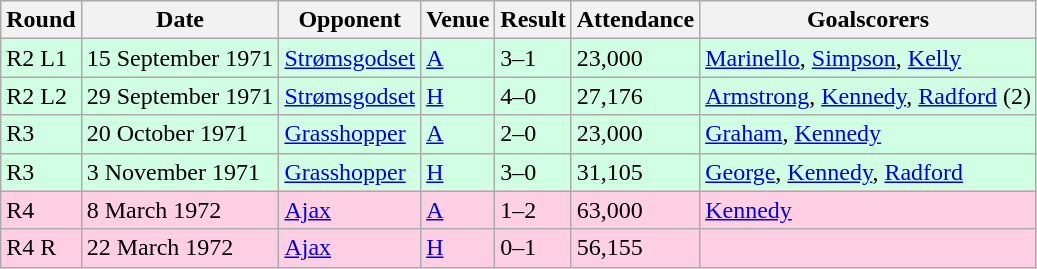<table class="wikitable">
<tr>
<th>Round</th>
<th>Date</th>
<th>Opponent</th>
<th>Venue</th>
<th>Result</th>
<th>Attendance</th>
<th>Goalscorers</th>
</tr>
<tr style="background-color: #d0ffe3;">
<td>R2 L1</td>
<td>15 September 1971</td>
<td> <a href='#'>Strømsgodset</a></td>
<td><a href='#'>A</a></td>
<td>3–1</td>
<td>23,000</td>
<td><a href='#'>Marinello</a>, <a href='#'>Simpson</a>, <a href='#'>Kelly</a></td>
</tr>
<tr style="background-color: #d0ffe3;">
<td>R2 L2</td>
<td>29 September 1971</td>
<td> <a href='#'>Strømsgodset</a></td>
<td><a href='#'>H</a></td>
<td>4–0</td>
<td>27,176</td>
<td><a href='#'>Armstrong</a>, <a href='#'>Kennedy</a>, <a href='#'>Radford</a> (2)</td>
</tr>
<tr style="background-color: #d0ffe3;">
<td>R3</td>
<td>20 October 1971</td>
<td> <a href='#'>Grasshopper</a></td>
<td><a href='#'>A</a></td>
<td>2–0</td>
<td>23,000</td>
<td><a href='#'>Graham</a>, <a href='#'>Kennedy</a></td>
</tr>
<tr style="background-color: #d0ffe3;">
<td>R3</td>
<td>3 November 1971</td>
<td> <a href='#'>Grasshopper</a></td>
<td><a href='#'>H</a></td>
<td>3–0</td>
<td>31,105</td>
<td><a href='#'>George</a>, <a href='#'>Kennedy</a>, <a href='#'>Radford</a></td>
</tr>
<tr style="background-color:  #ffd0e3;">
<td>R4</td>
<td>8 March 1972</td>
<td> <a href='#'>Ajax</a></td>
<td><a href='#'>A</a></td>
<td>1–2</td>
<td>63,000</td>
<td><a href='#'>Kennedy</a></td>
</tr>
<tr style="background-color:  #ffd0e3;">
<td>R4 R</td>
<td>22 March 1972</td>
<td> <a href='#'>Ajax</a></td>
<td><a href='#'>H</a></td>
<td>0–1</td>
<td>56,155</td>
<td></td>
</tr>
</table>
